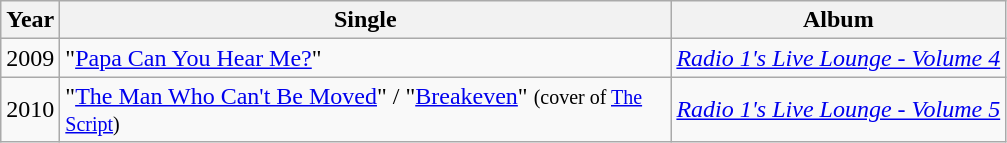<table class="wikitable">
<tr>
<th>Year</th>
<th width="400">Single</th>
<th>Album</th>
</tr>
<tr>
<td>2009</td>
<td>"<a href='#'>Papa Can You Hear Me?</a>"</td>
<td><em><a href='#'>Radio 1's Live Lounge - Volume 4</a></em></td>
</tr>
<tr>
<td>2010</td>
<td>"<a href='#'>The Man Who Can't Be Moved</a>" / "<a href='#'>Breakeven</a>" <small>(cover of <a href='#'>The Script</a>)</small></td>
<td><em><a href='#'>Radio 1's Live Lounge - Volume 5</a></em></td>
</tr>
</table>
